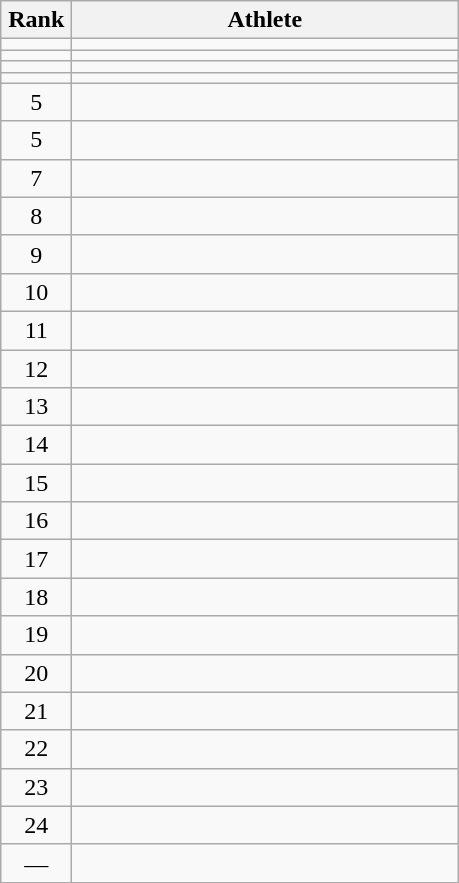<table class="wikitable" style="text-align: center;">
<tr>
<th width=40>Rank</th>
<th width=250>Athlete</th>
</tr>
<tr>
<td></td>
<td align="left"></td>
</tr>
<tr>
<td></td>
<td align="left"></td>
</tr>
<tr>
<td></td>
<td align="left"></td>
</tr>
<tr>
<td></td>
<td align="left"></td>
</tr>
<tr>
<td>5</td>
<td align="left"></td>
</tr>
<tr>
<td>5</td>
<td align="left"></td>
</tr>
<tr>
<td>7</td>
<td align="left"></td>
</tr>
<tr>
<td>8</td>
<td align="left"></td>
</tr>
<tr>
<td>9</td>
<td align="left"></td>
</tr>
<tr>
<td>10</td>
<td align="left"></td>
</tr>
<tr>
<td>11</td>
<td align="left"></td>
</tr>
<tr>
<td>12</td>
<td align="left"></td>
</tr>
<tr>
<td>13</td>
<td align="left"></td>
</tr>
<tr>
<td>14</td>
<td align="left"></td>
</tr>
<tr>
<td>15</td>
<td align="left"></td>
</tr>
<tr>
<td>16</td>
<td align="left"></td>
</tr>
<tr>
<td>17</td>
<td align="left"></td>
</tr>
<tr>
<td>18</td>
<td align="left"></td>
</tr>
<tr>
<td>19</td>
<td align="left"></td>
</tr>
<tr>
<td>20</td>
<td align="left"></td>
</tr>
<tr>
<td>21</td>
<td align="left"></td>
</tr>
<tr>
<td>22</td>
<td align="left"></td>
</tr>
<tr>
<td>23</td>
<td align="left"></td>
</tr>
<tr>
<td>24</td>
<td align="left"></td>
</tr>
<tr>
<td>—</td>
<td align="left"></td>
</tr>
</table>
